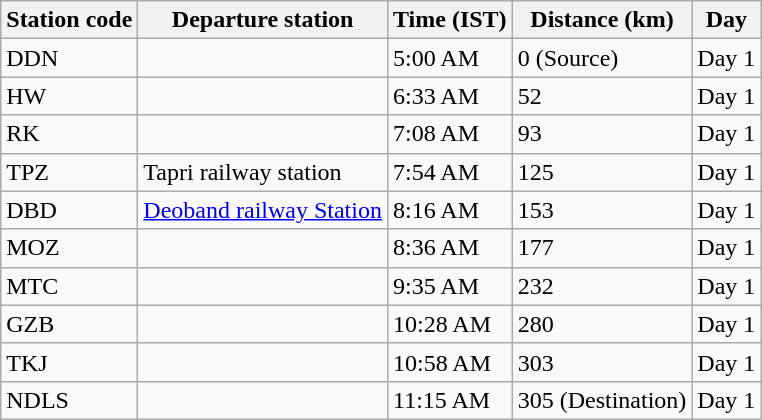<table class="wikitable">
<tr>
<th>Station code</th>
<th>Departure station</th>
<th>Time (IST)</th>
<th>Distance (km)</th>
<th>Day</th>
</tr>
<tr>
<td>DDN</td>
<td></td>
<td>5:00 AM</td>
<td>0 (Source)</td>
<td>Day 1</td>
</tr>
<tr>
<td>HW</td>
<td></td>
<td>6:33 AM</td>
<td>52</td>
<td>Day 1</td>
</tr>
<tr>
<td>RK</td>
<td></td>
<td>7:08 AM</td>
<td>93</td>
<td>Day 1</td>
</tr>
<tr>
<td>TPZ</td>
<td>Tapri railway station</td>
<td>7:54 AM</td>
<td>125</td>
<td>Day 1</td>
</tr>
<tr>
<td>DBD</td>
<td><a href='#'>Deoband railway Station</a></td>
<td>8:16 AM</td>
<td>153</td>
<td>Day 1</td>
</tr>
<tr>
<td>MOZ</td>
<td></td>
<td>8:36 AM</td>
<td>177</td>
<td>Day 1</td>
</tr>
<tr>
<td>MTC</td>
<td></td>
<td>9:35 AM</td>
<td>232</td>
<td>Day 1</td>
</tr>
<tr>
<td>GZB</td>
<td></td>
<td>10:28 AM</td>
<td>280</td>
<td>Day 1</td>
</tr>
<tr>
<td>TKJ</td>
<td></td>
<td>10:58 AM</td>
<td>303</td>
<td>Day 1</td>
</tr>
<tr>
<td>NDLS</td>
<td></td>
<td>11:15 AM</td>
<td>305 (Destination)</td>
<td>Day 1</td>
</tr>
</table>
